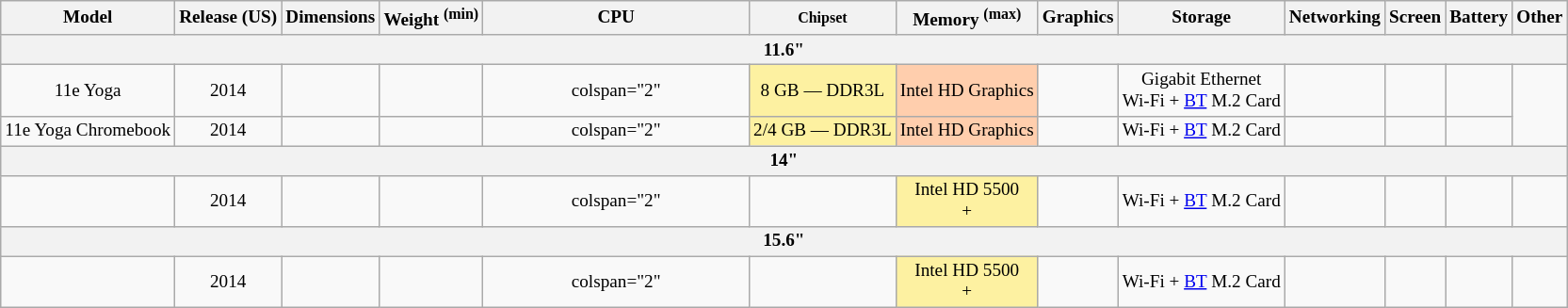<table class="wikitable" style="font-size: 80%; text-align: center; min-width: 80%;">
<tr>
<th>Model</th>
<th>Release (US)</th>
<th>Dimensions</th>
<th>Weight <sup>(min)</sup></th>
<th style="width:17%">CPU</th>
<th><small>Chipset</small></th>
<th>Memory <sup>(max)</sup></th>
<th>Graphics</th>
<th>Storage</th>
<th>Networking</th>
<th>Screen</th>
<th>Battery</th>
<th>Other</th>
</tr>
<tr>
<th colspan=13>11.6"</th>
</tr>
<tr>
<td>11e Yoga</td>
<td>2014</td>
<td></td>
<td></td>
<td>colspan="2" </td>
<td style="background:#fdf1a1;">8 GB — DDR3L  <br></td>
<td style="background:#ffcead;">Intel HD Graphics</td>
<td></td>
<td>Gigabit Ethernet<br>Wi-Fi + <a href='#'>BT</a> M.2 Card</td>
<td></td>
<td></td>
<td><br></td>
</tr>
<tr>
<td>11e Yoga Chromebook</td>
<td>2014</td>
<td></td>
<td></td>
<td>colspan="2" </td>
<td style="background:#fdf1a1;">2/4 GB — DDR3L  <br></td>
<td style="background:#ffcead;">Intel HD Graphics</td>
<td></td>
<td>Wi-Fi + <a href='#'>BT</a> M.2 Card</td>
<td></td>
<td></td>
<td><br></td>
</tr>
<tr>
<th colspan="13">14"</th>
</tr>
<tr>
<td></td>
<td>2014</td>
<td></td>
<td></td>
<td>colspan="2" </td>
<td></td>
<td style="background:#fdf1a1;">Intel HD 5500<br>+ </td>
<td></td>
<td>Wi-Fi + <a href='#'>BT</a> M.2 Card</td>
<td></td>
<td></td>
<td></td>
</tr>
<tr>
<th colspan="13">15.6"</th>
</tr>
<tr>
<td></td>
<td>2014</td>
<td></td>
<td></td>
<td>colspan="2" </td>
<td></td>
<td style="background:#fdf1a1;">Intel HD 5500<br>+ </td>
<td></td>
<td>Wi-Fi + <a href='#'>BT</a> M.2 Card<br><small></small></td>
<td></td>
<td></td>
<td></td>
</tr>
</table>
